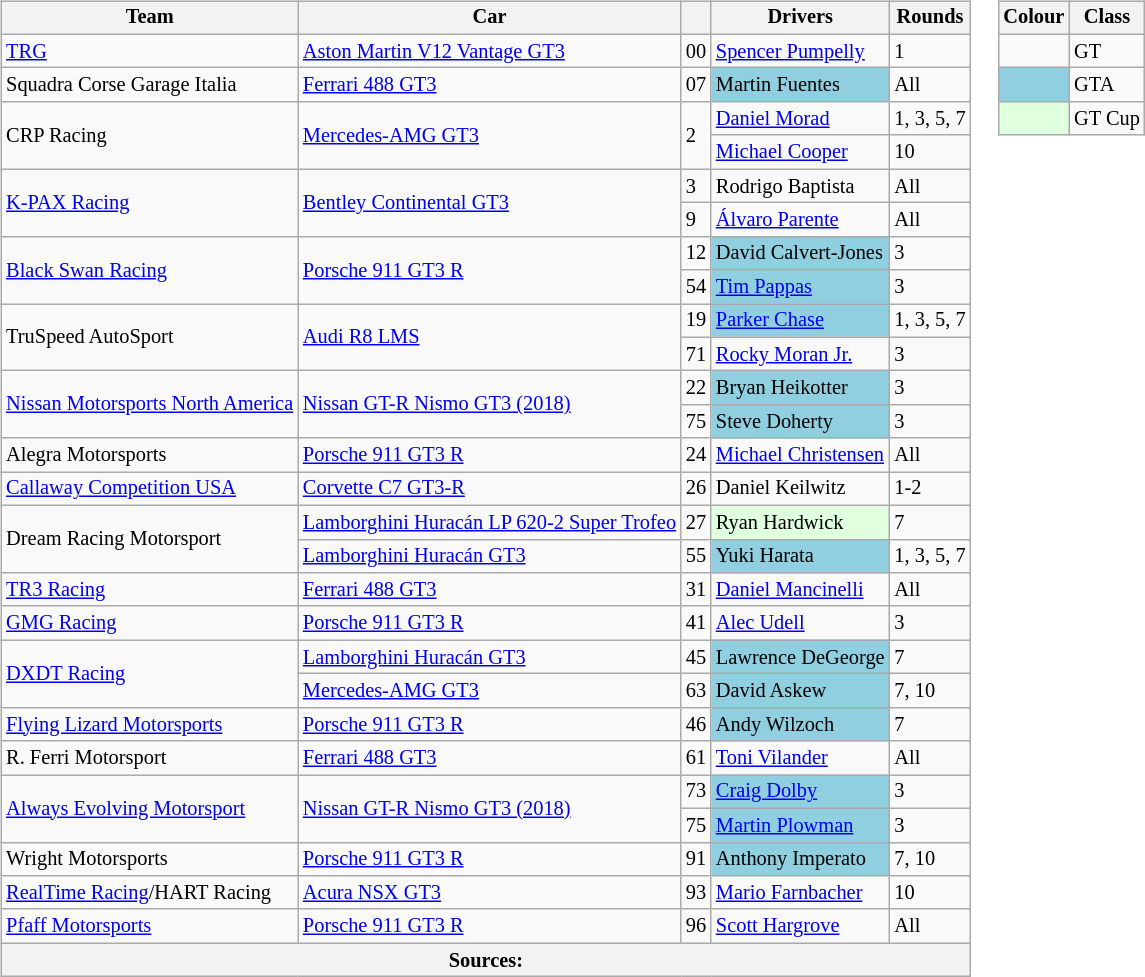<table>
<tr>
<td><br><table class="wikitable" style="font-size: 85%;">
<tr>
<th>Team</th>
<th>Car</th>
<th></th>
<th>Drivers</th>
<th>Rounds</th>
</tr>
<tr>
<td> <a href='#'>TRG</a></td>
<td><a href='#'>Aston Martin V12 Vantage GT3</a></td>
<td>00</td>
<td> <a href='#'>Spencer Pumpelly</a></td>
<td>1</td>
</tr>
<tr>
<td> Squadra Corse Garage Italia</td>
<td><a href='#'>Ferrari 488 GT3</a></td>
<td>07</td>
<td style="background:#8FCFDF;"> Martin Fuentes</td>
<td>All</td>
</tr>
<tr>
<td rowspan=2> CRP Racing</td>
<td rowspan=2><a href='#'>Mercedes-AMG GT3</a></td>
<td rowspan=2>2</td>
<td> <a href='#'>Daniel Morad</a></td>
<td>1, 3, 5, 7</td>
</tr>
<tr>
<td> <a href='#'>Michael Cooper</a></td>
<td>10</td>
</tr>
<tr>
<td rowspan=2> <a href='#'>K-PAX Racing</a></td>
<td rowspan=2><a href='#'>Bentley Continental GT3</a></td>
<td>3</td>
<td> Rodrigo Baptista</td>
<td>All</td>
</tr>
<tr>
<td>9</td>
<td> <a href='#'>Álvaro Parente</a></td>
<td>All</td>
</tr>
<tr>
<td rowspan=2> <a href='#'>Black Swan Racing</a></td>
<td rowspan=2><a href='#'>Porsche 911 GT3 R</a></td>
<td>12</td>
<td style="background:#8FCFDF;"> David Calvert-Jones</td>
<td>3</td>
</tr>
<tr>
<td>54</td>
<td style="background:#8FCFDF;"> <a href='#'>Tim Pappas</a></td>
<td>3</td>
</tr>
<tr>
<td rowspan=2> TruSpeed AutoSport</td>
<td rowspan=2><a href='#'>Audi R8 LMS</a></td>
<td>19</td>
<td style="background:#8FCFDF;"> <a href='#'>Parker Chase</a></td>
<td>1, 3, 5, 7</td>
</tr>
<tr>
<td>71</td>
<td> <a href='#'>Rocky Moran Jr.</a></td>
<td>3</td>
</tr>
<tr>
<td rowspan=2> <a href='#'>Nissan Motorsports North America</a></td>
<td rowspan=2><a href='#'>Nissan GT-R Nismo GT3 (2018)</a></td>
<td>22</td>
<td style="background:#8FCFDF;"> Bryan Heikotter</td>
<td>3</td>
</tr>
<tr>
<td>75</td>
<td style="background:#8FCFDF;"> Steve Doherty</td>
<td>3</td>
</tr>
<tr>
<td> Alegra Motorsports</td>
<td><a href='#'>Porsche 911 GT3 R</a></td>
<td>24</td>
<td> <a href='#'>Michael Christensen</a></td>
<td>All</td>
</tr>
<tr>
<td> <a href='#'>Callaway Competition USA</a></td>
<td><a href='#'>Corvette C7 GT3-R</a></td>
<td>26</td>
<td> Daniel Keilwitz</td>
<td>1-2</td>
</tr>
<tr>
<td rowspan=2> Dream Racing Motorsport</td>
<td><a href='#'>Lamborghini Huracán LP 620-2 Super Trofeo</a></td>
<td>27</td>
<td style="background:#DFFFDF;"> Ryan Hardwick</td>
<td>7</td>
</tr>
<tr>
<td><a href='#'>Lamborghini Huracán GT3</a></td>
<td>55</td>
<td style="background:#8FCFDF;"> Yuki Harata</td>
<td>1, 3, 5, 7</td>
</tr>
<tr>
<td> <a href='#'>TR3 Racing</a></td>
<td><a href='#'>Ferrari 488 GT3</a></td>
<td>31</td>
<td> <a href='#'>Daniel Mancinelli</a></td>
<td>All</td>
</tr>
<tr>
<td> <a href='#'>GMG Racing</a></td>
<td><a href='#'>Porsche 911 GT3 R</a></td>
<td>41</td>
<td> <a href='#'>Alec Udell</a></td>
<td>3</td>
</tr>
<tr>
<td rowspan=2> <a href='#'>DXDT Racing</a></td>
<td><a href='#'>Lamborghini Huracán GT3</a></td>
<td>45</td>
<td style="background:#8FCFDF;"> Lawrence DeGeorge</td>
<td>7</td>
</tr>
<tr>
<td><a href='#'>Mercedes-AMG GT3</a></td>
<td>63</td>
<td style="background:#8FCFDF;"> David Askew</td>
<td>7, 10</td>
</tr>
<tr>
<td> <a href='#'>Flying Lizard Motorsports</a></td>
<td><a href='#'>Porsche 911 GT3 R</a></td>
<td>46</td>
<td style="background:#8FCFDF;"> Andy Wilzoch</td>
<td>7</td>
</tr>
<tr>
<td> R. Ferri Motorsport</td>
<td><a href='#'>Ferrari 488 GT3</a></td>
<td>61</td>
<td> <a href='#'>Toni Vilander</a></td>
<td>All</td>
</tr>
<tr>
<td rowspan=2> <a href='#'>Always Evolving Motorsport</a></td>
<td rowspan=2><a href='#'>Nissan GT-R Nismo GT3 (2018)</a></td>
<td>73</td>
<td style="background:#8FCFDF;"> <a href='#'>Craig Dolby</a></td>
<td>3</td>
</tr>
<tr>
<td>75</td>
<td style="background:#8FCFDF;"> <a href='#'>Martin Plowman</a></td>
<td>3</td>
</tr>
<tr>
<td> Wright Motorsports</td>
<td><a href='#'>Porsche 911 GT3 R</a></td>
<td>91</td>
<td style="background:#8FCFDF;"> Anthony Imperato</td>
<td>7, 10</td>
</tr>
<tr>
<td> <a href='#'>RealTime Racing</a>/HART Racing</td>
<td><a href='#'>Acura NSX GT3</a></td>
<td>93</td>
<td> <a href='#'>Mario Farnbacher</a></td>
<td>10</td>
</tr>
<tr>
<td> <a href='#'>Pfaff Motorsports</a></td>
<td><a href='#'>Porsche 911 GT3 R</a></td>
<td>96</td>
<td> <a href='#'>Scott Hargrove</a></td>
<td>All</td>
</tr>
<tr>
<th colspan=5>Sources:</th>
</tr>
</table>
</td>
<td valign="top"><br><table class="wikitable" style="font-size: 85%;">
<tr>
<th>Colour</th>
<th>Class</th>
</tr>
<tr>
<td></td>
<td>GT</td>
</tr>
<tr>
<td align=center style="background:#8FCFDF;"></td>
<td>GTA</td>
</tr>
<tr>
<td align=center style="background:#DFFFDF;"></td>
<td>GT Cup</td>
</tr>
</table>
</td>
</tr>
</table>
